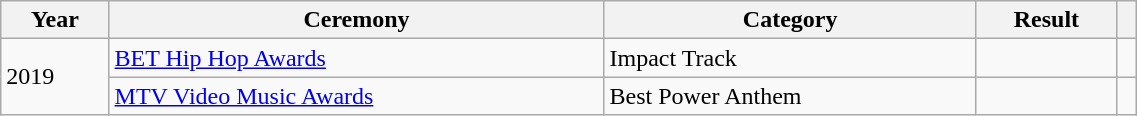<table class="wikitable sortable plainrowheaders" style="width: 60%;">
<tr>
<th scope="col">Year</th>
<th scope="col">Ceremony</th>
<th scope="col">Category</th>
<th scope="col">Result</th>
<th scope="col" class="unsortable"></th>
</tr>
<tr>
<td rowspan="2">2019</td>
<td><a href='#'>BET Hip Hop Awards</a></td>
<td>Impact Track</td>
<td></td>
<td style="text-align:center;"></td>
</tr>
<tr>
<td><a href='#'>MTV Video Music Awards</a></td>
<td>Best Power Anthem</td>
<td></td>
<td style="text-align:center;"></td>
</tr>
</table>
